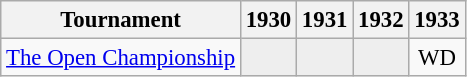<table class="wikitable" style="font-size:95%;text-align:center;">
<tr>
<th>Tournament</th>
<th>1930</th>
<th>1931</th>
<th>1932</th>
<th>1933</th>
</tr>
<tr>
<td align=left><a href='#'>The Open Championship</a></td>
<td style="background:#eeeeee;"></td>
<td style="background:#eeeeee;"></td>
<td style="background:#eeeeee;"></td>
<td>WD</td>
</tr>
</table>
